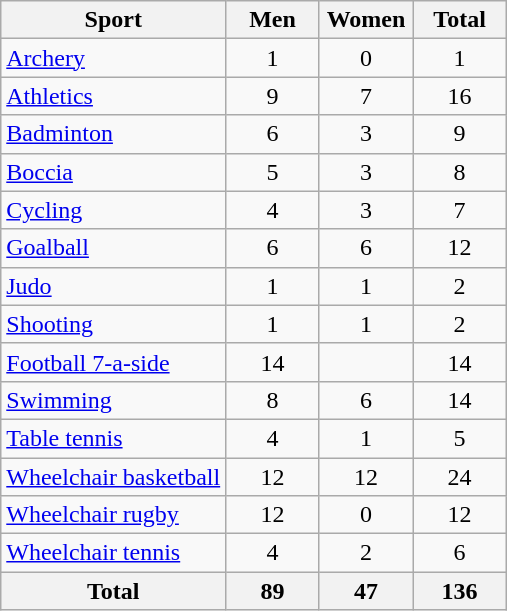<table class="wikitable sortable" style="text-align:center">
<tr>
<th width="125">Sport</th>
<th width="55">Men</th>
<th width="55">Women</th>
<th width="55">Total</th>
</tr>
<tr>
<td align="left"><a href='#'>Archery</a></td>
<td>1</td>
<td>0</td>
<td>1</td>
</tr>
<tr>
<td align="left"><a href='#'>Athletics</a></td>
<td>9</td>
<td>7</td>
<td>16</td>
</tr>
<tr>
<td align="left"><a href='#'>Badminton</a></td>
<td>6</td>
<td>3</td>
<td>9</td>
</tr>
<tr>
<td align="left"><a href='#'>Boccia</a></td>
<td>5</td>
<td>3</td>
<td>8</td>
</tr>
<tr>
<td align="left"><a href='#'>Cycling</a></td>
<td>4</td>
<td>3</td>
<td>7</td>
</tr>
<tr>
<td align="left"><a href='#'>Goalball</a></td>
<td>6</td>
<td>6</td>
<td>12</td>
</tr>
<tr>
<td align="left"><a href='#'>Judo</a></td>
<td>1</td>
<td>1</td>
<td>2</td>
</tr>
<tr>
<td align="left"><a href='#'>Shooting</a></td>
<td>1</td>
<td>1</td>
<td>2</td>
</tr>
<tr>
<td align="left"><a href='#'>Football 7-a-side</a></td>
<td>14</td>
<td></td>
<td>14</td>
</tr>
<tr>
<td align="left"><a href='#'>Swimming</a></td>
<td>8</td>
<td>6</td>
<td>14</td>
</tr>
<tr>
<td align="left"><a href='#'>Table tennis</a></td>
<td>4</td>
<td>1</td>
<td>5</td>
</tr>
<tr>
<td align="left" nowrap><a href='#'>Wheelchair basketball</a></td>
<td>12</td>
<td>12</td>
<td>24</td>
</tr>
<tr>
<td align="left"><a href='#'>Wheelchair rugby</a></td>
<td>12</td>
<td>0</td>
<td>12</td>
</tr>
<tr>
<td align="left"><a href='#'>Wheelchair tennis</a></td>
<td>4</td>
<td>2</td>
<td>6</td>
</tr>
<tr>
<th>Total</th>
<th>89</th>
<th>47</th>
<th>136</th>
</tr>
</table>
